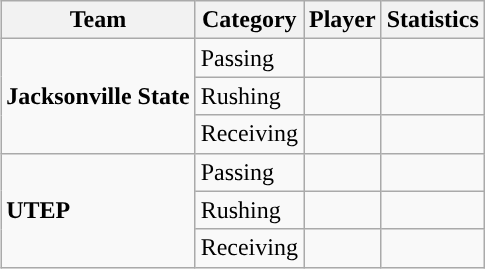<table class="wikitable" style="float: right;">
<tr>
<th>Team</th>
<th>Category</th>
<th>Player</th>
<th>Statistics</th>
</tr>
<tr>
<td rowspan=3><strong>Jacksonville State</strong></td>
<td>Passing</td>
<td></td>
<td></td>
</tr>
<tr>
<td>Rushing</td>
<td></td>
<td></td>
</tr>
<tr>
<td>Receiving</td>
<td></td>
<td></td>
</tr>
<tr>
<td rowspan=3><strong>UTEP</strong></td>
<td>Passing</td>
<td></td>
<td></td>
</tr>
<tr>
<td>Rushing</td>
<td></td>
<td></td>
</tr>
<tr>
<td>Receiving</td>
<td></td>
<td></td>
</tr>
</table>
